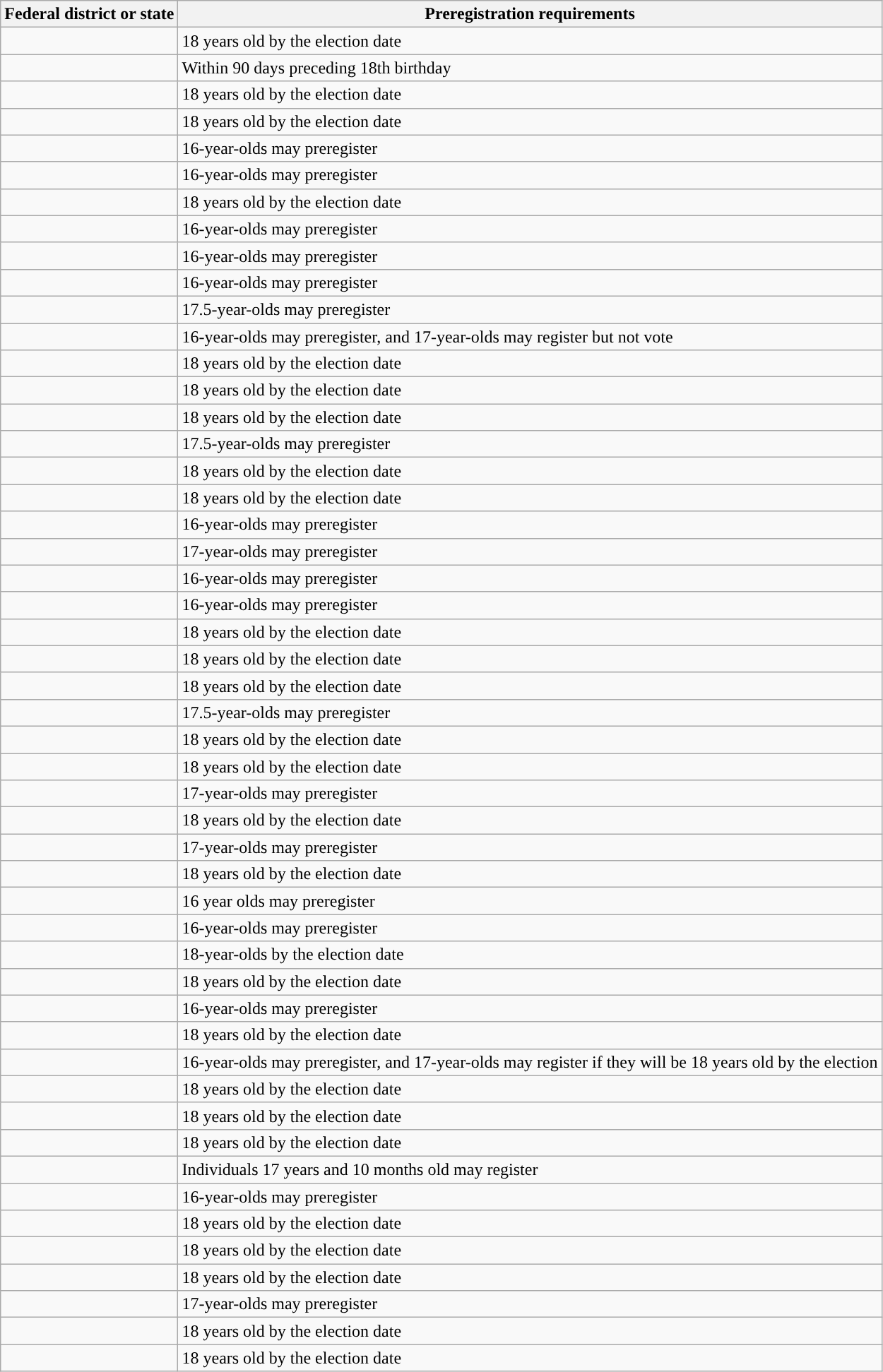<table class="wikitable sortable">
<tr>
<th>Federal district or state</th>
<th>Preregistration requirements</th>
</tr>
<tr>
<td></td>
<td>18 years old by the election date</td>
</tr>
<tr>
<td></td>
<td>Within 90 days preceding 18th birthday</td>
</tr>
<tr>
<td></td>
<td>18 years old by the election date</td>
</tr>
<tr>
<td></td>
<td>18 years old by the election date</td>
</tr>
<tr>
<td></td>
<td>16-year-olds may preregister</td>
</tr>
<tr>
<td></td>
<td>16-year-olds may preregister</td>
</tr>
<tr>
<td></td>
<td>18 years old by the election date</td>
</tr>
<tr>
<td></td>
<td>16-year-olds may preregister</td>
</tr>
<tr>
<td></td>
<td>16-year-olds may preregister</td>
</tr>
<tr>
<td></td>
<td>16-year-olds may preregister</td>
</tr>
<tr>
<td></td>
<td>17.5-year-olds may preregister</td>
</tr>
<tr>
<td></td>
<td>16-year-olds may preregister, and 17-year-olds may register but not vote</td>
</tr>
<tr>
<td></td>
<td>18 years old by the election date</td>
</tr>
<tr>
<td></td>
<td>18 years old by the election date</td>
</tr>
<tr>
<td></td>
<td>18 years old by the election date</td>
</tr>
<tr>
<td></td>
<td>17.5-year-olds may preregister</td>
</tr>
<tr>
<td></td>
<td>18 years old by the election date</td>
</tr>
<tr>
<td></td>
<td>18 years old by the election date</td>
</tr>
<tr>
<td></td>
<td>16-year-olds may preregister</td>
</tr>
<tr>
<td></td>
<td>17-year-olds may preregister</td>
</tr>
<tr>
<td></td>
<td>16-year-olds may preregister</td>
</tr>
<tr>
<td></td>
<td>16-year-olds may preregister</td>
</tr>
<tr>
<td></td>
<td>18 years old by the election date</td>
</tr>
<tr>
<td></td>
<td>18 years old by the election date</td>
</tr>
<tr>
<td></td>
<td>18 years old by the election date</td>
</tr>
<tr>
<td></td>
<td>17.5-year-olds may preregister</td>
</tr>
<tr>
<td></td>
<td>18 years old by the election date</td>
</tr>
<tr>
<td></td>
<td>18 years old by the election date</td>
</tr>
<tr>
<td></td>
<td>17-year-olds may preregister</td>
</tr>
<tr>
<td></td>
<td>18 years old by the election date</td>
</tr>
<tr>
<td></td>
<td>17-year-olds may preregister</td>
</tr>
<tr>
<td></td>
<td>18 years old by the election date</td>
</tr>
<tr>
<td></td>
<td>16 year olds may preregister</td>
</tr>
<tr>
<td></td>
<td>16-year-olds may preregister</td>
</tr>
<tr>
<td></td>
<td>18-year-olds by the election date</td>
</tr>
<tr>
<td></td>
<td>18 years old by the election date</td>
</tr>
<tr>
<td></td>
<td>16-year-olds may preregister</td>
</tr>
<tr>
<td></td>
<td>18 years old by the election date</td>
</tr>
<tr>
<td></td>
<td>16-year-olds may preregister, and 17-year-olds may register if they will be 18 years old by the election</td>
</tr>
<tr>
<td></td>
<td>18 years old by the election date</td>
</tr>
<tr>
<td></td>
<td>18 years old by the election date</td>
</tr>
<tr>
<td></td>
<td>18 years old by the election date</td>
</tr>
<tr>
<td></td>
<td>Individuals 17 years and 10 months old may register</td>
</tr>
<tr>
<td></td>
<td>16-year-olds may preregister</td>
</tr>
<tr>
<td></td>
<td>18 years old by the election date</td>
</tr>
<tr>
<td></td>
<td>18 years old by the election date</td>
</tr>
<tr>
<td></td>
<td>18 years old by the election date</td>
</tr>
<tr>
<td></td>
<td>17-year-olds may preregister</td>
</tr>
<tr>
<td></td>
<td>18 years old by the election date</td>
</tr>
<tr>
<td></td>
<td>18 years old by the election date</td>
</tr>
</table>
